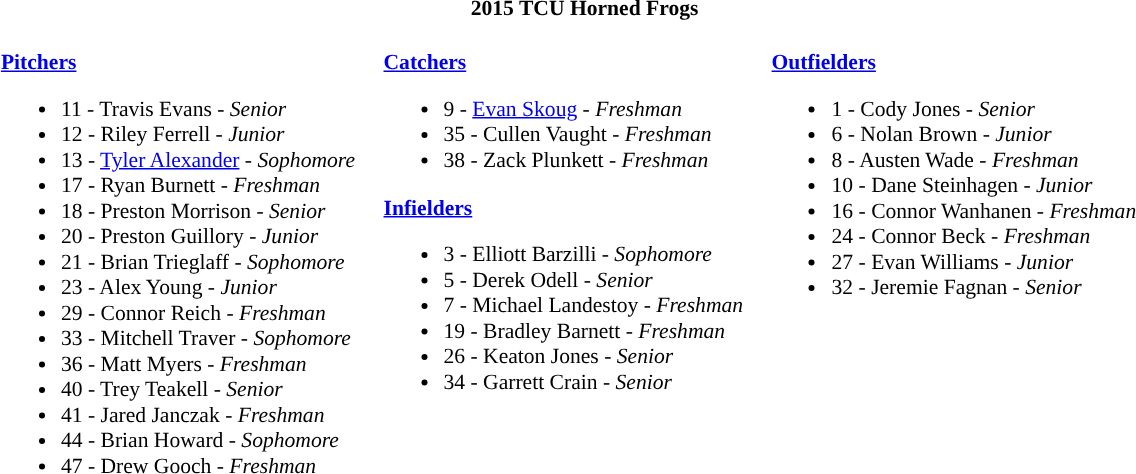<table class="toccolours" style="border-collapse:collapse; font-size:90%;">
<tr>
<th colspan=9>2015 TCU Horned Frogs</th>
</tr>
<tr>
<td width="03"> </td>
<td valign="top"><br><strong><a href='#'>Pitchers</a></strong><ul><li>11 - Travis Evans - <em>Senior</em></li><li>12 - Riley Ferrell - <em>Junior</em></li><li>13 - <a href='#'>Tyler Alexander</a> - <em>Sophomore</em></li><li>17 - Ryan Burnett - <em> Freshman</em></li><li>18 - Preston Morrison - <em>Senior</em></li><li>20 - Preston Guillory - <em>Junior</em></li><li>21 - Brian Trieglaff - <em> Sophomore</em></li><li>23 - Alex Young - <em>Junior</em></li><li>29 - Connor Reich - <em>Freshman</em></li><li>33 - Mitchell Traver - <em> Sophomore</em></li><li>36 - Matt Myers - <em>Freshman</em></li><li>40 - Trey Teakell - <em> Senior</em></li><li>41 - Jared Janczak - <em>Freshman</em></li><li>44 - Brian Howard - <em>Sophomore</em></li><li>47 - Drew Gooch - <em>Freshman</em></li></ul></td>
<td width="15"> </td>
<td valign="top"><br><strong><a href='#'>Catchers</a></strong><ul><li>9 - <a href='#'>Evan Skoug</a> - <em>Freshman</em></li><li>35 - Cullen Vaught - <em>Freshman</em></li><li>38 - Zack Plunkett - <em>Freshman</em></li></ul><strong><a href='#'>Infielders</a></strong><ul><li>3 - Elliott Barzilli - <em>Sophomore</em></li><li>5 - Derek Odell - <em>Senior</em></li><li>7 - Michael Landestoy - <em> Freshman</em></li><li>19 - Bradley Barnett - <em>Freshman</em></li><li>26 - Keaton Jones - <em>Senior</em></li><li>34 - Garrett Crain - <em>Senior</em></li></ul></td>
<td width="15"> </td>
<td valign="top"><br><strong><a href='#'>Outfielders</a></strong><ul><li>1 - Cody Jones - <em>Senior</em></li><li>6 - Nolan Brown - <em>Junior</em></li><li>8 - Austen Wade - <em>Freshman</em></li><li>10 - Dane Steinhagen - <em>Junior</em></li><li>16 - Connor Wanhanen - <em>Freshman</em></li><li>24 - Connor Beck - <em> Freshman</em></li><li>27 - Evan Williams - <em>Junior</em></li><li>32 - Jeremie Fagnan - <em>Senior</em></li></ul></td>
<td width="25"> </td>
</tr>
</table>
